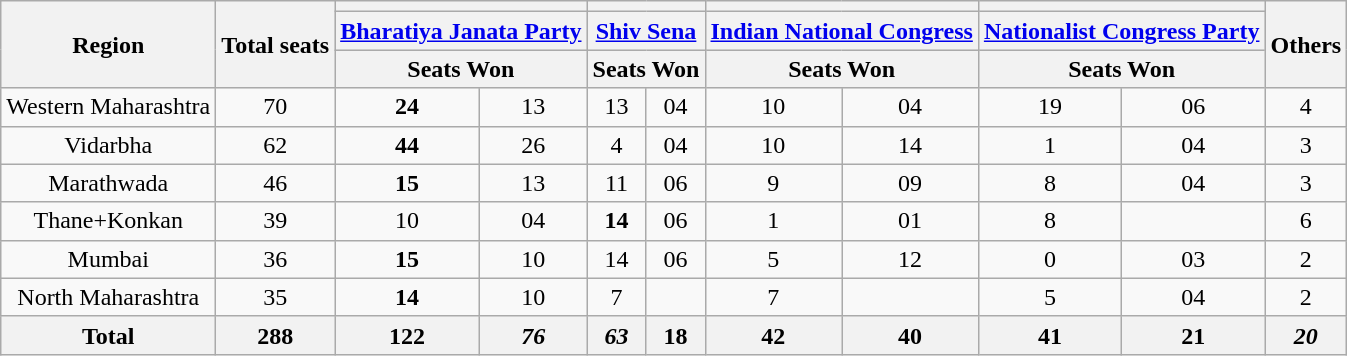<table class="wikitable sortable" style="text-align:center;">
<tr>
<th rowspan="3">Region</th>
<th rowspan="3">Total seats</th>
<th colspan="2"></th>
<th colspan="2"></th>
<th colspan="2"></th>
<th colspan="2"></th>
<th rowspan="3">Others</th>
</tr>
<tr bgcolor="#cccccc">
<th colspan="2"><a href='#'>Bharatiya Janata Party</a></th>
<th colspan="2"><a href='#'>Shiv Sena</a></th>
<th colspan="2"><a href='#'>Indian National Congress</a></th>
<th colspan="2"><a href='#'>Nationalist Congress Party</a></th>
</tr>
<tr>
<th colspan="2">Seats Won</th>
<th colspan="2">Seats Won</th>
<th colspan="2">Seats Won</th>
<th colspan="2">Seats Won</th>
</tr>
<tr>
<td>Western Maharashtra</td>
<td>70</td>
<td><strong>24</strong></td>
<td> 13</td>
<td>13</td>
<td> 04</td>
<td>10</td>
<td> 04</td>
<td>19</td>
<td> 06</td>
<td>4</td>
</tr>
<tr>
<td>Vidarbha</td>
<td>62</td>
<td><strong>44</strong></td>
<td> 26</td>
<td>4</td>
<td> 04</td>
<td>10</td>
<td> 14</td>
<td>1</td>
<td> 04</td>
<td>3</td>
</tr>
<tr>
<td>Marathwada</td>
<td>46</td>
<td><strong>15</strong></td>
<td> 13</td>
<td>11</td>
<td> 06</td>
<td>9</td>
<td> 09</td>
<td>8</td>
<td> 04</td>
<td>3</td>
</tr>
<tr>
<td>Thane+Konkan</td>
<td>39</td>
<td>10</td>
<td> 04</td>
<td><strong>14</strong></td>
<td> 06</td>
<td>1</td>
<td> 01</td>
<td>8</td>
<td></td>
<td>6</td>
</tr>
<tr>
<td>Mumbai</td>
<td>36</td>
<td><strong>15</strong></td>
<td> 10</td>
<td>14</td>
<td> 06</td>
<td>5</td>
<td> 12</td>
<td>0</td>
<td> 03</td>
<td>2</td>
</tr>
<tr>
<td>North Maharashtra</td>
<td>35</td>
<td><strong>14</strong></td>
<td> 10</td>
<td>7</td>
<td></td>
<td>7</td>
<td></td>
<td>5</td>
<td> 04</td>
<td>2</td>
</tr>
<tr>
<th><strong>Total</strong></th>
<th><strong>288</strong></th>
<th><strong>122</strong></th>
<th><em> 76</em></th>
<th><strong><em>63</em></strong></th>
<th> 18</th>
<th><strong>42</strong></th>
<th> 40</th>
<th><strong>41</strong></th>
<th> 21</th>
<th><strong><em>20</em></strong></th>
</tr>
</table>
